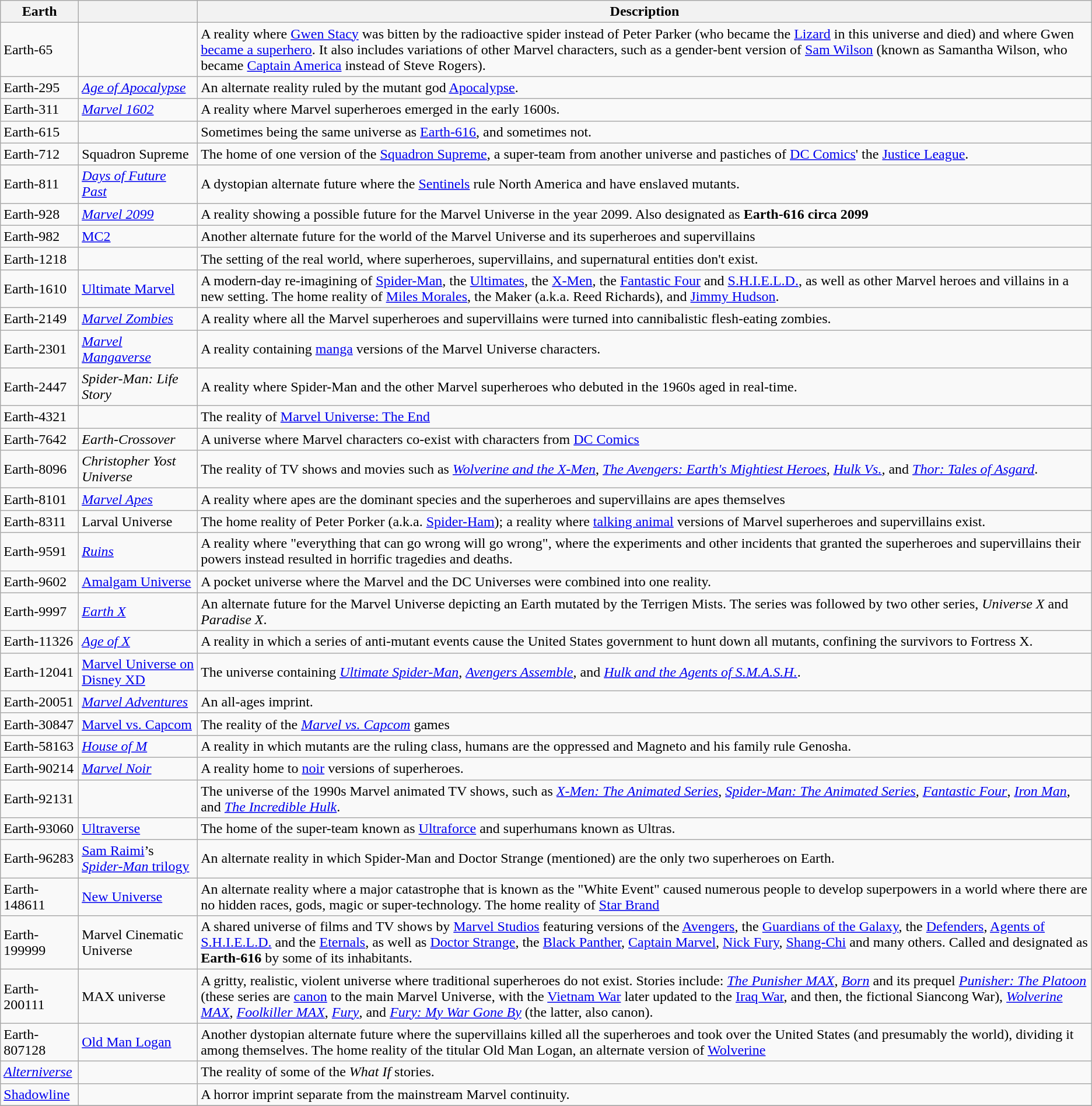<table class="wikitable">
<tr>
<th>Earth</th>
<th></th>
<th>Description</th>
</tr>
<tr>
<td>Earth-65</td>
<td></td>
<td>A reality where <a href='#'>Gwen Stacy</a> was bitten by the radioactive spider instead of Peter Parker (who became the <a href='#'>Lizard</a> in this universe and died) and where Gwen <a href='#'>became a superhero</a>. It also includes variations of other Marvel characters, such as a gender-bent version of <a href='#'>Sam Wilson</a> (known as Samantha Wilson, who became <a href='#'>Captain America</a> instead of Steve Rogers).</td>
</tr>
<tr>
<td>Earth-295</td>
<td><em><a href='#'>Age of Apocalypse</a></em></td>
<td>An alternate reality ruled by the mutant god <a href='#'>Apocalypse</a>.</td>
</tr>
<tr>
<td>Earth-311</td>
<td><em><a href='#'>Marvel 1602</a></em></td>
<td>A reality where Marvel superheroes emerged in the early 1600s.</td>
</tr>
<tr>
<td>Earth-615</td>
<td></td>
<td>Sometimes being the same universe as <a href='#'>Earth-616</a>, and sometimes not.</td>
</tr>
<tr>
<td>Earth-712</td>
<td>Squadron Supreme</td>
<td>The home of one version of the <a href='#'>Squadron Supreme</a>, a super-team from another universe and pastiches of <a href='#'>DC Comics</a>' the <a href='#'>Justice League</a>.</td>
</tr>
<tr>
<td>Earth-811</td>
<td><em><a href='#'>Days of Future Past</a></em></td>
<td>A dystopian alternate future where the <a href='#'>Sentinels</a> rule North America and have enslaved mutants.</td>
</tr>
<tr>
<td>Earth-928</td>
<td><em><a href='#'>Marvel 2099</a></em></td>
<td>A reality showing a possible future for the Marvel Universe in the year 2099. Also designated as <strong>Earth-616 circa 2099</strong></td>
</tr>
<tr>
<td>Earth-982</td>
<td><a href='#'>MC2</a></td>
<td>Another alternate future for the world of the Marvel Universe and its superheroes and supervillains</td>
</tr>
<tr>
<td>Earth-1218</td>
<td></td>
<td>The setting of the real world, where superheroes, supervillains, and supernatural entities don't exist.</td>
</tr>
<tr>
<td>Earth-1610</td>
<td><a href='#'>Ultimate Marvel</a></td>
<td>A modern-day re-imagining of <a href='#'>Spider-Man</a>, the <a href='#'>Ultimates</a>, the <a href='#'>X-Men</a>, the <a href='#'>Fantastic Four</a> and <a href='#'>S.H.I.E.L.D.</a>, as well as other Marvel heroes and villains in a new setting. The home reality of <a href='#'>Miles Morales</a>, the Maker (a.k.a. Reed Richards), and <a href='#'>Jimmy Hudson</a>.</td>
</tr>
<tr>
<td>Earth-2149</td>
<td><em><a href='#'>Marvel Zombies</a></em></td>
<td>A reality where all the Marvel superheroes and supervillains were turned into cannibalistic flesh-eating zombies.</td>
</tr>
<tr>
<td>Earth-2301</td>
<td><em><a href='#'>Marvel Mangaverse</a></em></td>
<td>A reality containing <a href='#'>manga</a> versions of the Marvel Universe characters.</td>
</tr>
<tr>
<td>Earth-2447</td>
<td><em>Spider-Man: Life Story</em></td>
<td>A reality where Spider-Man and the other Marvel superheroes who debuted in the 1960s aged in real-time.</td>
</tr>
<tr>
<td>Earth-4321</td>
<td></td>
<td>The reality of <a href='#'>Marvel Universe: The End</a></td>
</tr>
<tr>
<td>Earth-7642</td>
<td><em>Earth-Crossover</em></td>
<td>A universe where Marvel characters co-exist with characters from <a href='#'>DC Comics</a></td>
</tr>
<tr>
<td>Earth-8096</td>
<td><em>Christopher Yost Universe</em></td>
<td>The reality of TV shows and movies such as <a href='#'><em>Wolverine and the X-Men</em></a>, <em><a href='#'>The Avengers: Earth's Mightiest Heroes</a>, <a href='#'>Hulk Vs.</a>,</em> and <em><a href='#'>Thor: Tales of Asgard</a></em>.</td>
</tr>
<tr>
<td>Earth-8101</td>
<td><em><a href='#'>Marvel Apes</a></em></td>
<td>A reality where apes are the dominant species and the superheroes and supervillains are apes themselves</td>
</tr>
<tr>
<td>Earth-8311</td>
<td>Larval Universe</td>
<td>The home reality of Peter Porker (a.k.a. <a href='#'>Spider-Ham</a>); a reality where <a href='#'>talking animal</a> versions of Marvel superheroes and supervillains exist.</td>
</tr>
<tr>
<td>Earth-9591</td>
<td><em><a href='#'>Ruins</a></em></td>
<td>A reality where "everything that can go wrong will go wrong", where the experiments and other incidents that granted the superheroes and supervillains their powers instead resulted in horrific tragedies and deaths.</td>
</tr>
<tr>
<td>Earth-9602</td>
<td><a href='#'>Amalgam Universe</a></td>
<td>A pocket universe where the Marvel and the DC Universes were combined into one reality.</td>
</tr>
<tr>
<td>Earth-9997</td>
<td><em><a href='#'>Earth X</a></em></td>
<td>An alternate future for the Marvel Universe depicting an Earth mutated by the Terrigen Mists. The series was followed by two other series, <em>Universe X</em> and <em>Paradise X</em>.</td>
</tr>
<tr>
<td>Earth-11326</td>
<td><em><a href='#'>Age of X</a></em></td>
<td>A reality in which a series of anti-mutant events cause the United States government to hunt down all mutants, confining the survivors to Fortress X.</td>
</tr>
<tr>
<td>Earth-12041</td>
<td><a href='#'>Marvel Universe on Disney XD</a></td>
<td>The universe containing <em><a href='#'>Ultimate Spider-Man</a></em>, <em><a href='#'>Avengers Assemble</a></em>, and <em><a href='#'>Hulk and the Agents of S.M.A.S.H.</a></em>.</td>
</tr>
<tr>
<td>Earth-20051</td>
<td><em><a href='#'>Marvel Adventures</a></em></td>
<td>An all-ages imprint.</td>
</tr>
<tr>
<td>Earth-30847</td>
<td><a href='#'>Marvel vs. Capcom</a></td>
<td>The reality of the <em><a href='#'>Marvel vs. Capcom</a></em> games</td>
</tr>
<tr>
<td>Earth-58163</td>
<td><em><a href='#'>House of M</a></em></td>
<td>A reality in which mutants are the ruling class, humans are the oppressed and Magneto and his family rule Genosha.</td>
</tr>
<tr>
<td>Earth-90214</td>
<td><em><a href='#'>Marvel Noir</a></em></td>
<td>A reality home to <a href='#'>noir</a> versions of superheroes.</td>
</tr>
<tr>
<td>Earth-92131</td>
<td></td>
<td>The universe of the 1990s Marvel animated TV shows, such as <em><a href='#'>X-Men: The Animated Series</a></em>, <em><a href='#'>Spider-Man: The Animated Series</a></em>, <em><a href='#'>Fantastic Four</a></em>, <em><a href='#'>Iron Man</a></em>, and  <em><a href='#'>The Incredible Hulk</a></em>.</td>
</tr>
<tr>
<td>Earth-93060</td>
<td><a href='#'>Ultraverse</a></td>
<td>The home of the super-team known as <a href='#'>Ultraforce</a> and superhumans known as Ultras.</td>
</tr>
<tr>
<td>Earth-96283</td>
<td><a href='#'>Sam Raimi</a>’s <a href='#'><em>Spider-Man</em> trilogy</a></td>
<td>An alternate reality in which Spider-Man and Doctor Strange (mentioned) are the only two superheroes on Earth.</td>
</tr>
<tr>
<td>Earth-148611</td>
<td><a href='#'>New Universe</a></td>
<td>An alternate reality where a major catastrophe that is known as the "White Event" caused numerous people to develop superpowers in a world where there are no hidden races, gods, magic or super-technology. The home reality of <a href='#'>Star Brand</a></td>
</tr>
<tr>
<td>Earth-199999</td>
<td>Marvel Cinematic Universe</td>
<td>A shared universe of films and TV shows by <a href='#'>Marvel Studios</a> featuring versions of the <a href='#'>Avengers</a>, the <a href='#'>Guardians of the Galaxy</a>, the <a href='#'>Defenders</a>, <a href='#'>Agents of S.H.I.E.L.D.</a> and the <a href='#'>Eternals</a>, as well as <a href='#'>Doctor Strange</a>, the <a href='#'>Black Panther</a>, <a href='#'>Captain Marvel</a>, <a href='#'>Nick Fury</a>, <a href='#'>Shang-Chi</a> and many others. Called and designated as <strong>Earth-616</strong> by some of its inhabitants.</td>
</tr>
<tr>
<td>Earth-200111</td>
<td>MAX universe</td>
<td>A gritty, realistic, violent universe where traditional superheroes do not exist. Stories include: <em><a href='#'>The Punisher MAX</a></em>, <em><a href='#'>Born</a></em> and its prequel <em><a href='#'>Punisher: The Platoon</a></em> (these series are <a href='#'>canon</a> to the main Marvel Universe, with the <a href='#'>Vietnam War</a> later updated to the <a href='#'>Iraq War</a>, and then, the fictional Siancong War), <em><a href='#'>Wolverine MAX</a></em>, <em><a href='#'>Foolkiller MAX</a></em>, <em><a href='#'>Fury</a></em>, and <em><a href='#'>Fury: My War Gone By</a></em> (the latter, also canon).</td>
</tr>
<tr>
<td>Earth-807128</td>
<td><a href='#'>Old Man Logan</a></td>
<td>Another dystopian alternate future where the supervillains killed all the superheroes and took over the United States (and presumably the world), dividing it among themselves. The home reality of the titular Old Man Logan, an alternate version of <a href='#'>Wolverine</a></td>
</tr>
<tr>
<td><em><a href='#'>Alterniverse</a></em></td>
<td></td>
<td>The reality of some of the <em>What If</em> stories.</td>
</tr>
<tr>
<td><a href='#'>Shadowline</a></td>
<td></td>
<td>A horror imprint separate from the mainstream Marvel continuity.</td>
</tr>
<tr>
</tr>
</table>
